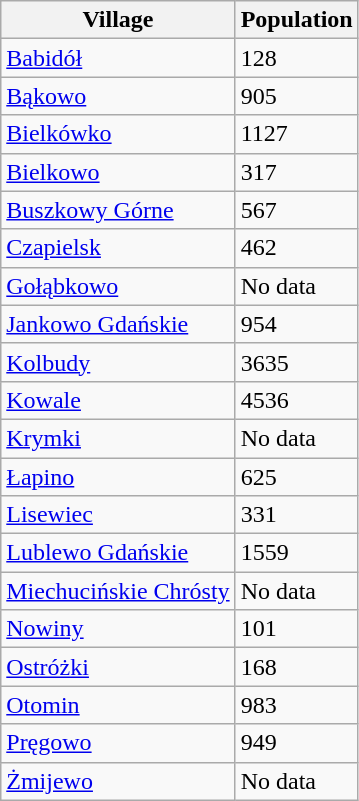<table class="wikitable sortable">
<tr>
<th>Village</th>
<th>Population</th>
</tr>
<tr>
<td><a href='#'>Babidół</a></td>
<td>128</td>
</tr>
<tr>
<td><a href='#'>Bąkowo</a></td>
<td>905</td>
</tr>
<tr>
<td><a href='#'>Bielkówko</a></td>
<td>1127</td>
</tr>
<tr>
<td><a href='#'>Bielkowo</a></td>
<td>317</td>
</tr>
<tr>
<td><a href='#'>Buszkowy Górne</a></td>
<td>567</td>
</tr>
<tr>
<td><a href='#'>Czapielsk</a></td>
<td>462</td>
</tr>
<tr>
<td><a href='#'>Gołąbkowo</a></td>
<td>No data</td>
</tr>
<tr>
<td><a href='#'>Jankowo Gdańskie</a></td>
<td>954</td>
</tr>
<tr>
<td><a href='#'>Kolbudy</a></td>
<td>3635</td>
</tr>
<tr>
<td><a href='#'>Kowale</a></td>
<td>4536</td>
</tr>
<tr>
<td><a href='#'>Krymki</a></td>
<td>No data</td>
</tr>
<tr>
<td><a href='#'>Łapino</a></td>
<td>625</td>
</tr>
<tr>
<td><a href='#'>Lisewiec</a></td>
<td>331</td>
</tr>
<tr>
<td><a href='#'>Lublewo Gdańskie</a></td>
<td>1559</td>
</tr>
<tr>
<td><a href='#'>Miechucińskie Chrósty</a></td>
<td>No data</td>
</tr>
<tr>
<td><a href='#'>Nowiny</a></td>
<td>101</td>
</tr>
<tr>
<td><a href='#'>Ostróżki</a></td>
<td>168</td>
</tr>
<tr>
<td><a href='#'>Otomin</a></td>
<td>983</td>
</tr>
<tr>
<td><a href='#'>Pręgowo</a></td>
<td>949</td>
</tr>
<tr>
<td><a href='#'>Żmijewo</a></td>
<td>No data</td>
</tr>
</table>
